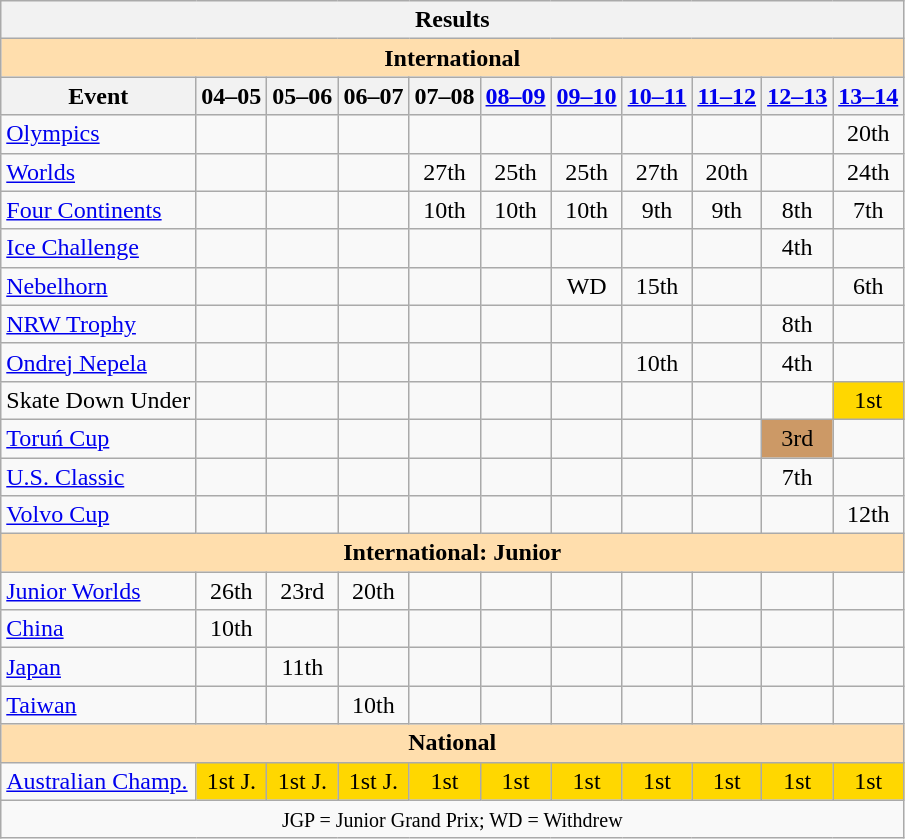<table class="wikitable" style="text-align:center">
<tr>
<th colspan=11 align=center><strong>Results</strong></th>
</tr>
<tr>
<th style="background-color: #ffdead; " colspan=11 align=center><strong>International</strong></th>
</tr>
<tr>
<th>Event</th>
<th>04–05</th>
<th>05–06</th>
<th>06–07</th>
<th>07–08</th>
<th><a href='#'>08–09</a></th>
<th><a href='#'>09–10</a></th>
<th><a href='#'>10–11</a></th>
<th><a href='#'>11–12</a></th>
<th><a href='#'>12–13</a></th>
<th><a href='#'>13–14</a></th>
</tr>
<tr>
<td align=left><a href='#'>Olympics</a></td>
<td></td>
<td></td>
<td></td>
<td></td>
<td></td>
<td></td>
<td></td>
<td></td>
<td></td>
<td>20th</td>
</tr>
<tr>
<td align=left><a href='#'>Worlds</a></td>
<td></td>
<td></td>
<td></td>
<td>27th</td>
<td>25th</td>
<td>25th</td>
<td>27th</td>
<td>20th</td>
<td></td>
<td>24th</td>
</tr>
<tr>
<td align=left><a href='#'>Four Continents</a></td>
<td></td>
<td></td>
<td></td>
<td>10th</td>
<td>10th</td>
<td>10th</td>
<td>9th</td>
<td>9th</td>
<td>8th</td>
<td>7th</td>
</tr>
<tr>
<td align=left><a href='#'>Ice Challenge</a></td>
<td></td>
<td></td>
<td></td>
<td></td>
<td></td>
<td></td>
<td></td>
<td></td>
<td>4th</td>
<td></td>
</tr>
<tr>
<td align=left><a href='#'>Nebelhorn</a></td>
<td></td>
<td></td>
<td></td>
<td></td>
<td></td>
<td>WD</td>
<td>15th</td>
<td></td>
<td></td>
<td>6th</td>
</tr>
<tr>
<td align=left><a href='#'>NRW Trophy</a></td>
<td></td>
<td></td>
<td></td>
<td></td>
<td></td>
<td></td>
<td></td>
<td></td>
<td>8th</td>
<td></td>
</tr>
<tr>
<td align=left><a href='#'>Ondrej Nepela</a></td>
<td></td>
<td></td>
<td></td>
<td></td>
<td></td>
<td></td>
<td>10th</td>
<td></td>
<td>4th</td>
<td></td>
</tr>
<tr>
<td align=left>Skate Down Under</td>
<td></td>
<td></td>
<td></td>
<td></td>
<td></td>
<td></td>
<td></td>
<td></td>
<td></td>
<td bgcolor=gold>1st</td>
</tr>
<tr>
<td align=left><a href='#'>Toruń Cup</a></td>
<td></td>
<td></td>
<td></td>
<td></td>
<td></td>
<td></td>
<td></td>
<td></td>
<td bgcolor=cc9966>3rd</td>
<td></td>
</tr>
<tr>
<td align=left><a href='#'>U.S. Classic</a></td>
<td></td>
<td></td>
<td></td>
<td></td>
<td></td>
<td></td>
<td></td>
<td></td>
<td>7th</td>
<td></td>
</tr>
<tr>
<td align=left><a href='#'>Volvo Cup</a></td>
<td></td>
<td></td>
<td></td>
<td></td>
<td></td>
<td></td>
<td></td>
<td></td>
<td></td>
<td>12th</td>
</tr>
<tr>
<th style="background-color: #ffdead; " colspan=11 align=center><strong>International: Junior</strong></th>
</tr>
<tr>
<td align=left><a href='#'>Junior Worlds</a></td>
<td>26th</td>
<td>23rd</td>
<td>20th</td>
<td></td>
<td></td>
<td></td>
<td></td>
<td></td>
<td></td>
<td></td>
</tr>
<tr>
<td align=left> <a href='#'>China</a></td>
<td>10th</td>
<td></td>
<td></td>
<td></td>
<td></td>
<td></td>
<td></td>
<td></td>
<td></td>
<td></td>
</tr>
<tr>
<td align=left> <a href='#'>Japan</a></td>
<td></td>
<td>11th</td>
<td></td>
<td></td>
<td></td>
<td></td>
<td></td>
<td></td>
<td></td>
<td></td>
</tr>
<tr>
<td align=left> <a href='#'>Taiwan</a></td>
<td></td>
<td></td>
<td>10th</td>
<td></td>
<td></td>
<td></td>
<td></td>
<td></td>
<td></td>
<td></td>
</tr>
<tr>
<th style="background-color: #ffdead; " colspan=11 align=center><strong>National</strong></th>
</tr>
<tr>
<td align=left><a href='#'>Australian Champ.</a></td>
<td bgcolor=gold>1st J.</td>
<td bgcolor=gold>1st J.</td>
<td bgcolor=gold>1st J.</td>
<td bgcolor=gold>1st</td>
<td bgcolor=gold>1st</td>
<td bgcolor=gold>1st</td>
<td bgcolor=gold>1st</td>
<td bgcolor=gold>1st</td>
<td bgcolor=gold>1st</td>
<td bgcolor=gold>1st</td>
</tr>
<tr>
<td colspan=11 align=center><small> JGP = Junior Grand Prix; WD = Withdrew </small></td>
</tr>
</table>
